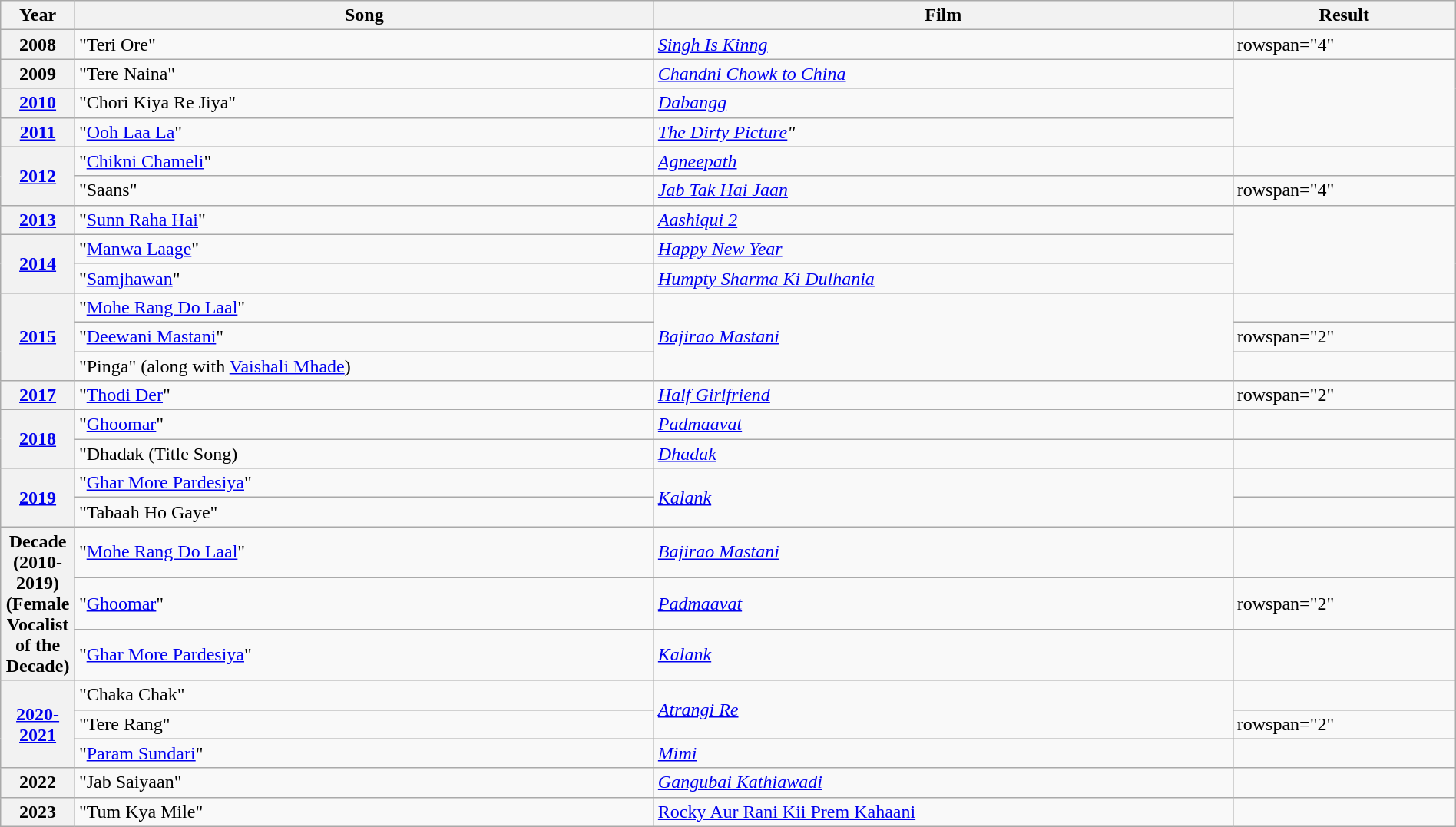<table class="wikitable plainrowheaders" width="100%" textcolor:#000;">
<tr>
<th scope="col" width=5%><strong>Year</strong></th>
<th scope="col" width=39%><strong>Song</strong></th>
<th scope="col" width=39%><strong>Film</strong></th>
<th scope="col" width=15%><strong>Result</strong></th>
</tr>
<tr>
<th scope="row"><strong>2008</strong></th>
<td>"Teri Ore"</td>
<td><em><a href='#'>Singh Is Kinng</a></em></td>
<td>rowspan="4"</td>
</tr>
<tr>
<th scope="row"><strong>2009</strong></th>
<td>"Tere Naina"</td>
<td><em><a href='#'>Chandni Chowk to China</a></em></td>
</tr>
<tr>
<th scope="row"><a href='#'>2010</a></th>
<td>"Chori Kiya Re Jiya"</td>
<td><em><a href='#'>Dabangg</a></em></td>
</tr>
<tr>
<th scope="row"><a href='#'>2011</a></th>
<td>"<a href='#'>Ooh Laa La</a>"</td>
<td><em><a href='#'>The Dirty Picture</a>"</em></td>
</tr>
<tr>
<th scope="row" rowspan="2"><a href='#'>2012</a></th>
<td>"<a href='#'>Chikni Chameli</a>"</td>
<td><a href='#'><em>Agneepath</em></a></td>
<td></td>
</tr>
<tr>
<td>"Saans"</td>
<td><em><a href='#'>Jab Tak Hai Jaan</a></em></td>
<td>rowspan="4" </td>
</tr>
<tr>
<th scope="row"><a href='#'>2013</a></th>
<td>"<a href='#'>Sunn Raha Hai</a>"</td>
<td><em><a href='#'>Aashiqui 2</a></em></td>
</tr>
<tr>
<th scope="row" rowspan="2"><a href='#'>2014</a></th>
<td>"<a href='#'>Manwa Laage</a>"</td>
<td><a href='#'><em>Happy New Year</em></a></td>
</tr>
<tr>
<td>"<a href='#'>Samjhawan</a>"</td>
<td><em><a href='#'>Humpty Sharma Ki Dulhania</a></em></td>
</tr>
<tr>
<th scope="row" rowspan="3"><a href='#'>2015</a></th>
<td>"<a href='#'>Mohe Rang Do Laal</a>"</td>
<td rowspan="3"><em><a href='#'>Bajirao Mastani</a></em></td>
<td></td>
</tr>
<tr>
<td>"<a href='#'>Deewani Mastani</a>"</td>
<td>rowspan="2" </td>
</tr>
<tr>
<td>"Pinga" (along with <a href='#'>Vaishali Mhade</a>)</td>
</tr>
<tr>
<th scope="row"><a href='#'>2017</a></th>
<td>"<a href='#'>Thodi Der</a>"</td>
<td><a href='#'><em>Half Girlfriend</em></a></td>
<td>rowspan="2" </td>
</tr>
<tr>
<th scope="row" rowspan="2"><a href='#'>2018</a></th>
<td>"<a href='#'>Ghoomar</a>"</td>
<td><em><a href='#'>Padmaavat</a></em></td>
</tr>
<tr>
<td>"Dhadak (Title Song)</td>
<td><em><a href='#'>Dhadak</a></em></td>
<td></td>
</tr>
<tr>
<th scope="row" rowspan=2"><a href='#'>2019</a></th>
<td>"<a href='#'>Ghar More Pardesiya</a>"</td>
<td rowspan="2"><em><a href='#'>Kalank</a></em></td>
<td></td>
</tr>
<tr>
<td>"Tabaah Ho Gaye"</td>
<td></td>
</tr>
<tr>
<th scope="row" rowspan="3"><strong>Decade (2010-2019)</strong> (<strong>Female Vocalist of the Decade</strong>)</th>
<td>"<a href='#'>Mohe Rang Do Laal</a>"</td>
<td><em><a href='#'>Bajirao Mastani</a></em></td>
<td></td>
</tr>
<tr>
<td>"<a href='#'>Ghoomar</a>"</td>
<td><em><a href='#'>Padmaavat</a></em></td>
<td>rowspan="2" </td>
</tr>
<tr>
<td>"<a href='#'>Ghar More Pardesiya</a>"</td>
<td><em><a href='#'>Kalank</a></em></td>
</tr>
<tr>
<th scope="row" rowspan="3"><a href='#'>2020-2021</a></th>
<td>"Chaka Chak"</td>
<td rowspan="2"><em><a href='#'>Atrangi Re</a></em></td>
<td></td>
</tr>
<tr>
<td>"Tere Rang"</td>
<td>rowspan="2" </td>
</tr>
<tr>
<td>"<a href='#'>Param Sundari</a>"</td>
<td><a href='#'><em>Mimi</em></a></td>
</tr>
<tr>
<th scope="row"><strong>2022</strong></th>
<td>"Jab Saiyaan"</td>
<td><em><a href='#'>Gangubai Kathiawadi</a></em></td>
<td></td>
</tr>
<tr>
<th scope="row"><strong>2023</strong></th>
<td>"Tum Kya Mile"</td>
<td><a href='#'>Rocky Aur Rani Kii Prem Kahaani</a></td>
<td></td>
</tr>
</table>
